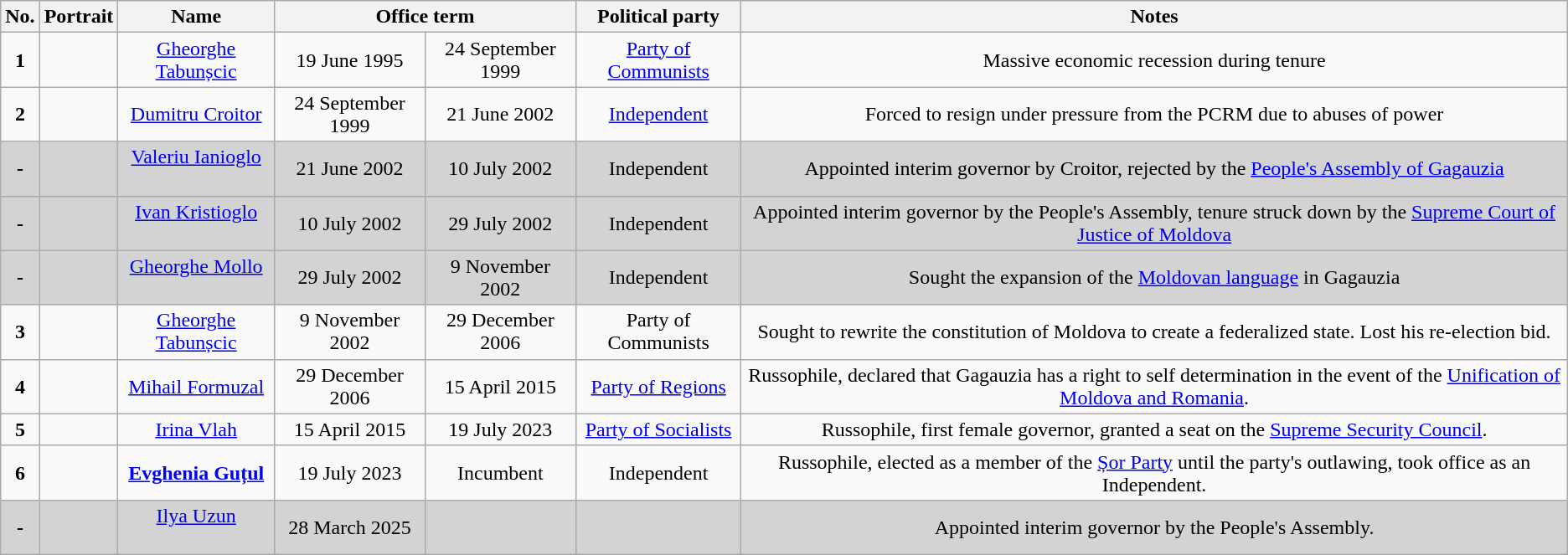<table class="wikitable" style="text-align:center;">
<tr>
<th><strong>No.</strong></th>
<th>Portrait</th>
<th>Name<br></th>
<th colspan="2">Office term</th>
<th>Political party</th>
<th>Notes</th>
</tr>
<tr>
<td><strong>1</strong></td>
<td></td>
<td><a href='#'>Gheorghe Tabunșcic</a><br></td>
<td>19 June 1995</td>
<td>24 September 1999</td>
<td><a href='#'>Party of Communists</a></td>
<td>Massive economic recession during tenure</td>
</tr>
<tr>
<td><strong>2</strong></td>
<td></td>
<td><a href='#'>Dumitru Croitor</a><br></td>
<td>24 September 1999</td>
<td>21 June 2002</td>
<td><a href='#'>Independent</a></td>
<td>Forced to resign under pressure from the PCRM due to abuses of power</td>
</tr>
<tr style="background:lightgrey;">
<td><strong>-</strong></td>
<td></td>
<td><a href='#'>Valeriu Ianioglo</a><br><br></td>
<td>21 June 2002</td>
<td>10 July 2002</td>
<td>Independent</td>
<td>Appointed interim governor by Croitor, rejected by the <a href='#'>People's Assembly of Gagauzia</a></td>
</tr>
<tr style="background:lightgrey;">
<td><strong>-</strong></td>
<td></td>
<td><a href='#'>Ivan Kristioglo</a><br><br></td>
<td>10 July 2002</td>
<td>29 July 2002</td>
<td>Independent</td>
<td>Appointed interim governor by the People's Assembly, tenure struck down by the <a href='#'>Supreme Court of Justice of Moldova</a></td>
</tr>
<tr style="background:lightgrey;">
<td><strong>-</strong></td>
<td></td>
<td><a href='#'>Gheorghe Mollo</a><br><br></td>
<td>29 July 2002</td>
<td>9 November 2002</td>
<td>Independent</td>
<td>Sought the expansion of the <a href='#'>Moldovan language</a> in Gagauzia</td>
</tr>
<tr>
<td><strong>3</strong></td>
<td></td>
<td><a href='#'>Gheorghe Tabunșcic</a><br></td>
<td>9 November 2002</td>
<td>29 December 2006</td>
<td>Party of Communists</td>
<td>Sought to rewrite the constitution of Moldova to create a federalized state. Lost his re-election bid.</td>
</tr>
<tr>
<td><strong>4</strong></td>
<td></td>
<td><a href='#'>Mihail Formuzal</a><br></td>
<td>29 December 2006</td>
<td>15 April 2015</td>
<td><a href='#'>Party of Regions</a></td>
<td>Russophile, declared that Gagauzia has a right to self determination in the event of the <a href='#'>Unification of Moldova and Romania</a>.</td>
</tr>
<tr>
<td><strong>5</strong></td>
<td></td>
<td><a href='#'>Irina Vlah</a><br></td>
<td>15 April 2015</td>
<td>19 July 2023</td>
<td><a href='#'>Party of Socialists</a></td>
<td>Russophile, first female governor, granted a seat on the <a href='#'>Supreme Security Council</a>.</td>
</tr>
<tr>
<td><strong>6</strong></td>
<td></td>
<td><strong><a href='#'>Evghenia Guțul</a></strong><br></td>
<td>19 July 2023</td>
<td>Incumbent</td>
<td>Independent</td>
<td>Russophile, elected as a member of the <a href='#'>Șor Party</a> until the party's outlawing, took office as an Independent.</td>
</tr>
<tr style="background:lightgrey;">
<td><strong>-</strong></td>
<td></td>
<td><a href='#'>Ilya Uzun</a><br><br></td>
<td>28 March 2025</td>
<td></td>
<td></td>
<td>Appointed interim governor by the People's Assembly.</td>
</tr>
</table>
